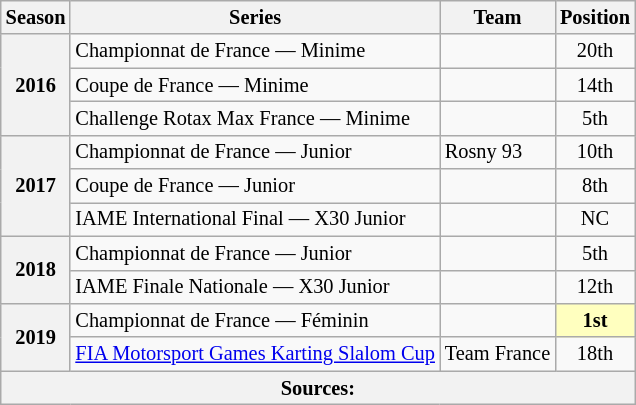<table class="wikitable" style="font-size: 85%; text-align:center">
<tr>
<th>Season</th>
<th>Series</th>
<th>Team</th>
<th>Position</th>
</tr>
<tr>
<th rowspan="3">2016</th>
<td align="left">Championnat de France — Minime</td>
<td align="left"></td>
<td>20th</td>
</tr>
<tr>
<td align="left">Coupe de France — Minime</td>
<td align="left"></td>
<td>14th</td>
</tr>
<tr>
<td align="left">Challenge Rotax Max France — Minime</td>
<td align="left"></td>
<td>5th</td>
</tr>
<tr>
<th rowspan="3">2017</th>
<td align="left">Championnat de France — Junior</td>
<td align="left">Rosny 93</td>
<td>10th</td>
</tr>
<tr>
<td align="left">Coupe de France — Junior</td>
<td align="left"></td>
<td>8th</td>
</tr>
<tr>
<td align="left">IAME International Final — X30 Junior</td>
<td align="left"></td>
<td>NC</td>
</tr>
<tr>
<th rowspan="2">2018</th>
<td align="left">Championnat de France — Junior</td>
<td align="left"></td>
<td>5th</td>
</tr>
<tr>
<td align="left">IAME Finale Nationale — X30 Junior</td>
<td align="left"></td>
<td>12th</td>
</tr>
<tr>
<th rowspan="2">2019</th>
<td align="left">Championnat de France — Féminin</td>
<td align="left"></td>
<td style="background:#ffffbf;"><strong>1st</strong></td>
</tr>
<tr>
<td align="left"><a href='#'>FIA Motorsport Games Karting Slalom Cup</a></td>
<td align="left">Team France</td>
<td>18th</td>
</tr>
<tr>
<th colspan="4">Sources:</th>
</tr>
</table>
